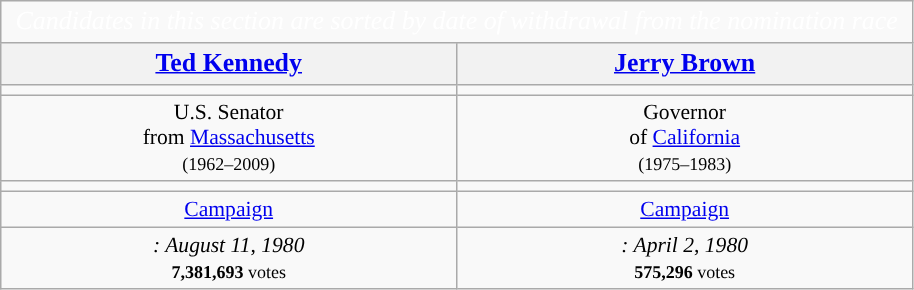<table class="wikitable" style="font-size:90%">
<tr>
<td colspan="9" style="text-align:center; width:600px; font-size:120%; color:white; background:"><em>Candidates in this section are sorted by date of withdrawal from the nomination race</em></td>
</tr>
<tr>
<th scope="col" style="width:10em; font-size:120%;"><a href='#'>Ted Kennedy</a></th>
<th scope="col" style="width:10em; font-size:120%;"><a href='#'>Jerry Brown</a></th>
</tr>
<tr>
<td></td>
<td></td>
</tr>
<tr style="text-align:center">
<td>U.S. Senator<br>from <a href='#'>Massachusetts</a><br><small>(1962–2009)</small></td>
<td>Governor<br>of <a href='#'>California</a><br><small>(1975–1983)</small></td>
</tr>
<tr style="text-align:center">
<td></td>
<td></td>
</tr>
<tr style="text-align:center">
<td><a href='#'>Campaign</a></td>
<td><a href='#'>Campaign</a></td>
</tr>
<tr style="text-align:center">
<td><em>: August 11, 1980</em><br><small><strong>7,381,693</strong> votes</small></td>
<td><em>: April 2, 1980</em><br><small><strong>575,296</strong> votes</small></td>
</tr>
</table>
